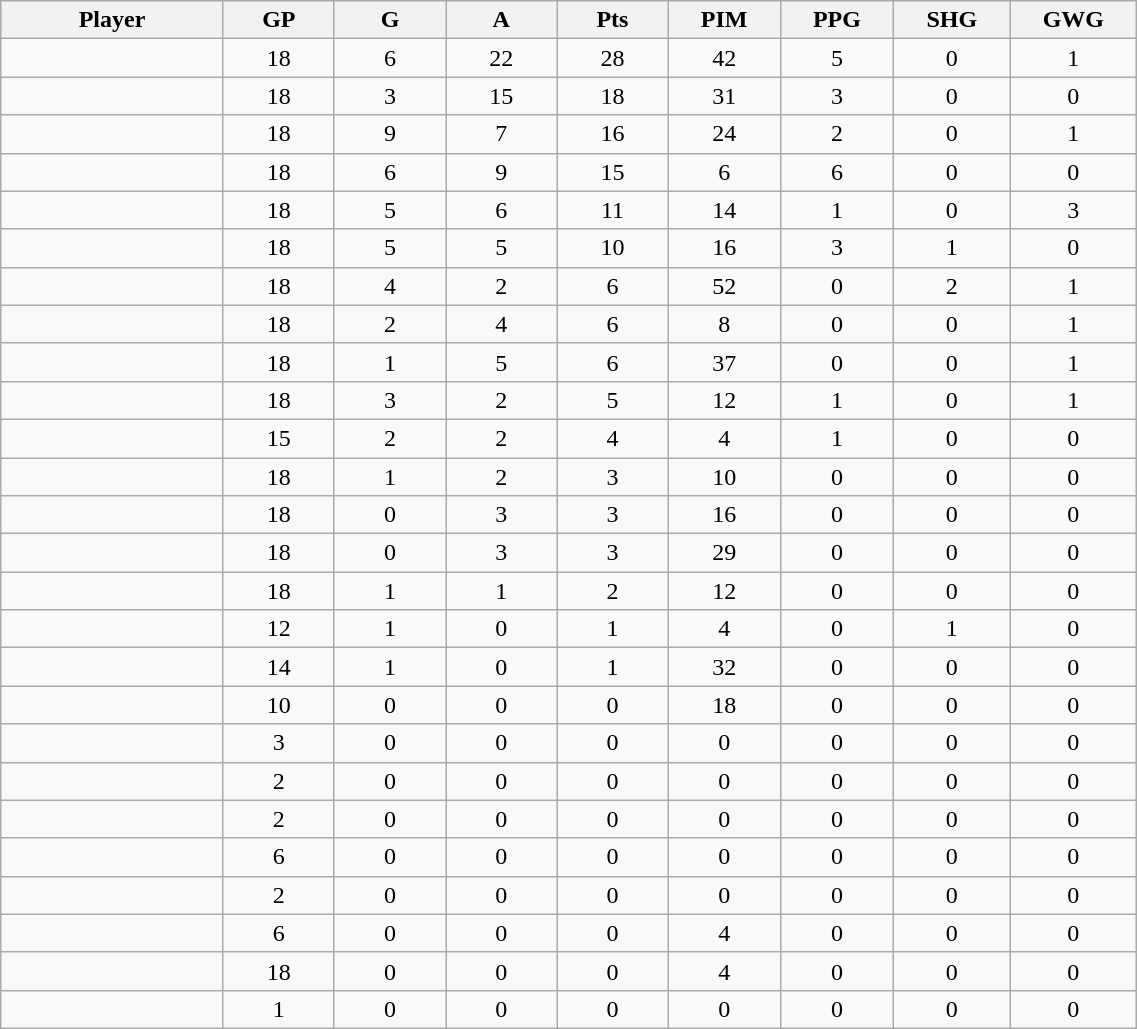<table class="wikitable sortable" width="60%">
<tr ALIGN="center">
<th bgcolor="#DDDDFF" width="10%">Player</th>
<th bgcolor="#DDDDFF" width="5%" title="Games played">GP</th>
<th bgcolor="#DDDDFF" width="5%" title="Goals">G</th>
<th bgcolor="#DDDDFF" width="5%" title="Assists">A</th>
<th bgcolor="#DDDDFF" width="5%" title="Points">Pts</th>
<th bgcolor="#DDDDFF" width="5%" title="Penalties in Minutes">PIM</th>
<th bgcolor="#DDDDFF" width="5%" title="Power Play Goals">PPG</th>
<th bgcolor="#DDDDFF" width="5%" title="Short-handed Goals">SHG</th>
<th bgcolor="#DDDDFF" width="5%" title="Game-winning Goals">GWG</th>
</tr>
<tr align="center">
<td align="right"></td>
<td>18</td>
<td>6</td>
<td>22</td>
<td>28</td>
<td>42</td>
<td>5</td>
<td>0</td>
<td>1</td>
</tr>
<tr align="center">
<td align="right"></td>
<td>18</td>
<td>3</td>
<td>15</td>
<td>18</td>
<td>31</td>
<td>3</td>
<td>0</td>
<td>0</td>
</tr>
<tr align="center">
<td align="right"></td>
<td>18</td>
<td>9</td>
<td>7</td>
<td>16</td>
<td>24</td>
<td>2</td>
<td>0</td>
<td>1</td>
</tr>
<tr align="center">
<td align="right"></td>
<td>18</td>
<td>6</td>
<td>9</td>
<td>15</td>
<td>6</td>
<td>6</td>
<td>0</td>
<td>0</td>
</tr>
<tr align="center">
<td align="right"></td>
<td>18</td>
<td>5</td>
<td>6</td>
<td>11</td>
<td>14</td>
<td>1</td>
<td>0</td>
<td>3</td>
</tr>
<tr align="center">
<td align="right"></td>
<td>18</td>
<td>5</td>
<td>5</td>
<td>10</td>
<td>16</td>
<td>3</td>
<td>1</td>
<td>0</td>
</tr>
<tr align="center">
<td align="right"></td>
<td>18</td>
<td>4</td>
<td>2</td>
<td>6</td>
<td>52</td>
<td>0</td>
<td>2</td>
<td>1</td>
</tr>
<tr align="center">
<td align="right"></td>
<td>18</td>
<td>2</td>
<td>4</td>
<td>6</td>
<td>8</td>
<td>0</td>
<td>0</td>
<td>1</td>
</tr>
<tr align="center">
<td align="right"></td>
<td>18</td>
<td>1</td>
<td>5</td>
<td>6</td>
<td>37</td>
<td>0</td>
<td>0</td>
<td>1</td>
</tr>
<tr align="center">
<td align="right"></td>
<td>18</td>
<td>3</td>
<td>2</td>
<td>5</td>
<td>12</td>
<td>1</td>
<td>0</td>
<td>1</td>
</tr>
<tr align="center">
<td align="right"></td>
<td>15</td>
<td>2</td>
<td>2</td>
<td>4</td>
<td>4</td>
<td>1</td>
<td>0</td>
<td>0</td>
</tr>
<tr align="center">
<td align="right"></td>
<td>18</td>
<td>1</td>
<td>2</td>
<td>3</td>
<td>10</td>
<td>0</td>
<td>0</td>
<td>0</td>
</tr>
<tr align="center">
<td align="right"></td>
<td>18</td>
<td>0</td>
<td>3</td>
<td>3</td>
<td>16</td>
<td>0</td>
<td>0</td>
<td>0</td>
</tr>
<tr align="center">
<td align="right"></td>
<td>18</td>
<td>0</td>
<td>3</td>
<td>3</td>
<td>29</td>
<td>0</td>
<td>0</td>
<td>0</td>
</tr>
<tr align="center">
<td align="right"></td>
<td>18</td>
<td>1</td>
<td>1</td>
<td>2</td>
<td>12</td>
<td>0</td>
<td>0</td>
<td>0</td>
</tr>
<tr align="center">
<td align="right"></td>
<td>12</td>
<td>1</td>
<td>0</td>
<td>1</td>
<td>4</td>
<td>0</td>
<td>1</td>
<td>0</td>
</tr>
<tr align="center">
<td align="right"></td>
<td>14</td>
<td>1</td>
<td>0</td>
<td>1</td>
<td>32</td>
<td>0</td>
<td>0</td>
<td>0</td>
</tr>
<tr align="center">
<td align="right"></td>
<td>10</td>
<td>0</td>
<td>0</td>
<td>0</td>
<td>18</td>
<td>0</td>
<td>0</td>
<td>0</td>
</tr>
<tr align="center">
<td align="right"></td>
<td>3</td>
<td>0</td>
<td>0</td>
<td>0</td>
<td>0</td>
<td>0</td>
<td>0</td>
<td>0</td>
</tr>
<tr align="center">
<td align="right"></td>
<td>2</td>
<td>0</td>
<td>0</td>
<td>0</td>
<td>0</td>
<td>0</td>
<td>0</td>
<td>0</td>
</tr>
<tr align="center">
<td align="right"></td>
<td>2</td>
<td>0</td>
<td>0</td>
<td>0</td>
<td>0</td>
<td>0</td>
<td>0</td>
<td>0</td>
</tr>
<tr align="center">
<td align="right"></td>
<td>6</td>
<td>0</td>
<td>0</td>
<td>0</td>
<td>0</td>
<td>0</td>
<td>0</td>
<td>0</td>
</tr>
<tr align="center">
<td align="right"></td>
<td>2</td>
<td>0</td>
<td>0</td>
<td>0</td>
<td>0</td>
<td>0</td>
<td>0</td>
<td>0</td>
</tr>
<tr align="center">
<td align="right"></td>
<td>6</td>
<td>0</td>
<td>0</td>
<td>0</td>
<td>4</td>
<td>0</td>
<td>0</td>
<td>0</td>
</tr>
<tr align="center">
<td align="right"></td>
<td>18</td>
<td>0</td>
<td>0</td>
<td>0</td>
<td>4</td>
<td>0</td>
<td>0</td>
<td>0</td>
</tr>
<tr align="center">
<td align="right"></td>
<td>1</td>
<td>0</td>
<td>0</td>
<td>0</td>
<td>0</td>
<td>0</td>
<td>0</td>
<td>0</td>
</tr>
</table>
